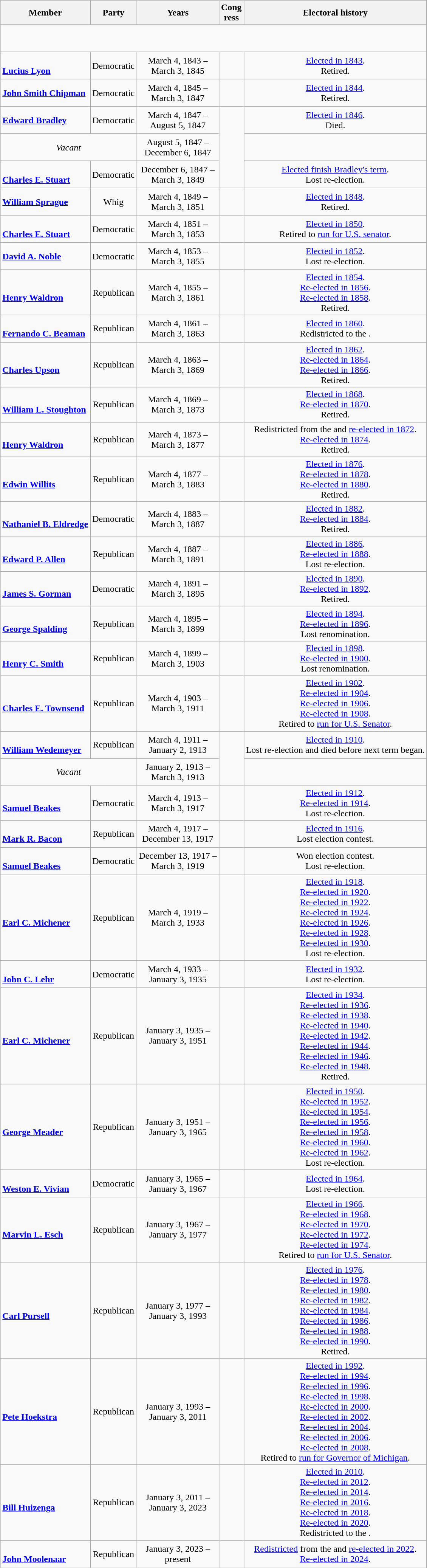<table class=wikitable style="text-align:center">
<tr>
<th>Member</th>
<th>Party</th>
<th>Years</th>
<th>Cong<br>ress</th>
<th>Electoral history</th>
</tr>
<tr style="height:3em">
<td colspan=5></td>
</tr>
<tr style="height:3em">
<td align=left><br><strong><a href='#'>Lucius Lyon</a></strong><br></td>
<td>Democratic</td>
<td nowrap>March 4, 1843 –<br>March 3, 1845</td>
<td></td>
<td><a href='#'>Elected in 1843</a>.<br>Retired.</td>
</tr>
<tr style="height:3em">
<td align=left><strong><a href='#'>John Smith Chipman</a></strong><br></td>
<td>Democratic</td>
<td nowrap>March 4, 1845 –<br>March 3, 1847</td>
<td></td>
<td><a href='#'>Elected in 1844</a>.<br>Retired.</td>
</tr>
<tr style="height:3em">
<td align=left><strong><a href='#'>Edward Bradley</a></strong><br></td>
<td>Democratic</td>
<td nowrap>March 4, 1847 –<br>August 5, 1847</td>
<td rowspan=3></td>
<td><a href='#'>Elected in 1846</a>.<br>Died.</td>
</tr>
<tr style="height:3em">
<td colspan=2><em>Vacant</em></td>
<td nowrap>August 5, 1847 –<br>December 6, 1847</td>
<td></td>
</tr>
<tr style="height:3em">
<td align=left><br><strong><a href='#'>Charles E. Stuart</a></strong><br></td>
<td>Democratic</td>
<td nowrap>December 6, 1847 –<br>March 3, 1849</td>
<td><a href='#'>Elected finish Bradley's term</a>.<br>Lost re-election.</td>
</tr>
<tr style="height:3em">
<td align=left><strong><a href='#'>William Sprague</a></strong><br></td>
<td>Whig</td>
<td nowrap>March 4, 1849 –<br>March 3, 1851</td>
<td></td>
<td><a href='#'>Elected in 1848</a>.<br>Retired.</td>
</tr>
<tr style="height:3em">
<td align=left><br><strong><a href='#'>Charles E. Stuart</a></strong><br></td>
<td>Democratic</td>
<td nowrap>March 4, 1851 –<br>March 3, 1853</td>
<td></td>
<td><a href='#'>Elected in 1850</a>.<br>Retired to <a href='#'>run for U.S. senator</a>.</td>
</tr>
<tr style="height:3em">
<td align=left><strong><a href='#'>David A. Noble</a></strong><br></td>
<td>Democratic</td>
<td nowrap>March 4, 1853 –<br>March 3, 1855</td>
<td></td>
<td><a href='#'>Elected in 1852</a>.<br>Lost re-election.</td>
</tr>
<tr style="height:3em">
<td align=left><br><strong><a href='#'>Henry Waldron</a></strong><br></td>
<td>Republican</td>
<td nowrap>March 4, 1855 –<br>March 3, 1861</td>
<td></td>
<td><a href='#'>Elected in 1854</a>.<br><a href='#'>Re-elected in 1856</a>.<br><a href='#'>Re-elected in 1858</a>.<br>Retired.</td>
</tr>
<tr style="height:3em">
<td align=left><br><strong><a href='#'>Fernando C. Beaman</a></strong><br></td>
<td>Republican</td>
<td nowrap>March 4, 1861 –<br>March 3, 1863</td>
<td></td>
<td><a href='#'>Elected in 1860</a>.<br>Redistricted to the .</td>
</tr>
<tr style="height:3em">
<td align=left><br><strong><a href='#'>Charles Upson</a></strong><br></td>
<td>Republican</td>
<td nowrap>March 4, 1863 –<br>March 3, 1869</td>
<td></td>
<td><a href='#'>Elected in 1862</a>.<br><a href='#'>Re-elected in 1864</a>.<br><a href='#'>Re-elected in 1866</a>.<br>Retired.</td>
</tr>
<tr style="height:3em">
<td align=left><br><strong><a href='#'>William L. Stoughton</a></strong><br></td>
<td>Republican</td>
<td nowrap>March 4, 1869 –<br>March 3, 1873</td>
<td></td>
<td><a href='#'>Elected in 1868</a>.<br><a href='#'>Re-elected in 1870</a>.<br>Retired.</td>
</tr>
<tr style="height:3em">
<td align=left><br><strong><a href='#'>Henry Waldron</a></strong><br></td>
<td>Republican</td>
<td nowrap>March 4, 1873 –<br>March 3, 1877</td>
<td></td>
<td>Redistricted from the  and <a href='#'>re-elected in 1872</a>.<br><a href='#'>Re-elected in 1874</a>.<br>Retired.</td>
</tr>
<tr style="height:3em">
<td align=left><br><strong><a href='#'>Edwin Willits</a></strong><br></td>
<td>Republican</td>
<td nowrap>March 4, 1877 –<br>March 3, 1883</td>
<td></td>
<td><a href='#'>Elected in 1876</a>.<br><a href='#'>Re-elected in 1878</a>.<br><a href='#'>Re-elected in 1880</a>.<br>Retired.</td>
</tr>
<tr style="height:3em">
<td align=left><br><strong><a href='#'>Nathaniel B. Eldredge</a></strong><br></td>
<td>Democratic</td>
<td nowrap>March 4, 1883 –<br>March 3, 1887</td>
<td></td>
<td><a href='#'>Elected in 1882</a>.<br><a href='#'>Re-elected in 1884</a>.<br>Retired.</td>
</tr>
<tr style="height:3em">
<td align=left><br><strong><a href='#'>Edward P. Allen</a></strong><br></td>
<td>Republican</td>
<td nowrap>March 4, 1887 –<br>March 3, 1891</td>
<td></td>
<td><a href='#'>Elected in 1886</a>.<br><a href='#'>Re-elected in 1888</a>.<br>Lost re-election.</td>
</tr>
<tr style="height:3em">
<td align=left><br><strong><a href='#'>James S. Gorman</a></strong><br></td>
<td>Democratic</td>
<td nowrap>March 4, 1891 –<br>March 3, 1895</td>
<td></td>
<td><a href='#'>Elected in 1890</a>.<br><a href='#'>Re-elected in 1892</a>.<br>Retired.</td>
</tr>
<tr style="height:3em">
<td align=left><br><strong><a href='#'>George Spalding</a></strong><br></td>
<td>Republican</td>
<td nowrap>March 4, 1895 –<br>March 3, 1899</td>
<td></td>
<td><a href='#'>Elected in 1894</a>.<br><a href='#'>Re-elected in 1896</a>.<br>Lost renomination.</td>
</tr>
<tr style="height:3em">
<td align=left><br><strong><a href='#'>Henry C. Smith</a></strong><br></td>
<td>Republican</td>
<td nowrap>March 4, 1899 –<br>March 3, 1903</td>
<td></td>
<td><a href='#'>Elected in 1898</a>.<br><a href='#'>Re-elected in 1900</a>.<br>Lost renomination.</td>
</tr>
<tr style="height:3em">
<td align=left><br><strong><a href='#'>Charles E. Townsend</a></strong><br></td>
<td>Republican</td>
<td nowrap>March 4, 1903 –<br>March 3, 1911</td>
<td></td>
<td><a href='#'>Elected in 1902</a>.<br><a href='#'>Re-elected in 1904</a>.<br><a href='#'>Re-elected in 1906</a>.<br><a href='#'>Re-elected in 1908</a>.<br>Retired to <a href='#'>run for U.S. Senator</a>.</td>
</tr>
<tr style="height:3em">
<td align=left><br><strong><a href='#'>William Wedemeyer</a></strong><br></td>
<td>Republican</td>
<td nowrap>March 4, 1911 –<br>January 2, 1913</td>
<td rowspan=2></td>
<td><a href='#'>Elected in 1910</a>.<br>Lost re-election and died before next term began.</td>
</tr>
<tr style="height:3em">
<td colspan=2><em>Vacant</em></td>
<td nowrap>January 2, 1913 –<br>March 3, 1913</td>
<td></td>
</tr>
<tr style="height:3em">
<td align=left><br><strong><a href='#'>Samuel Beakes</a></strong><br></td>
<td>Democratic</td>
<td nowrap>March 4, 1913 –<br>March 3, 1917</td>
<td></td>
<td><a href='#'>Elected in 1912</a>.<br><a href='#'>Re-elected in 1914</a>.<br>Lost re-election.</td>
</tr>
<tr style="height:3em">
<td align=left><br><strong><a href='#'>Mark R. Bacon</a></strong><br></td>
<td>Republican</td>
<td nowrap>March 4, 1917 –<br>December 13, 1917</td>
<td></td>
<td><a href='#'>Elected in 1916</a>.<br>Lost election contest.</td>
</tr>
<tr style="height:3em">
<td align=left><br><strong><a href='#'>Samuel Beakes</a></strong><br></td>
<td>Democratic</td>
<td nowrap>December 13, 1917 –<br>March 3, 1919</td>
<td></td>
<td>Won election contest.<br>Lost re-election.</td>
</tr>
<tr style="height:3em">
<td align=left><br><strong><a href='#'>Earl C. Michener</a></strong><br></td>
<td>Republican</td>
<td nowrap>March 4, 1919 –<br>March 3, 1933</td>
<td></td>
<td><a href='#'>Elected in 1918</a>.<br><a href='#'>Re-elected in 1920</a>.<br><a href='#'>Re-elected in 1922</a>.<br><a href='#'>Re-elected in 1924</a>.<br><a href='#'>Re-elected in 1926</a>.<br><a href='#'>Re-elected in 1928</a>.<br><a href='#'>Re-elected in 1930</a>.<br>Lost re-election.</td>
</tr>
<tr style="height:3em">
<td align=left><br><strong><a href='#'>John C. Lehr</a></strong><br></td>
<td>Democratic</td>
<td nowrap>March 4, 1933 –<br>January 3, 1935</td>
<td></td>
<td><a href='#'>Elected in 1932</a>.<br>Lost re-election.</td>
</tr>
<tr style="height:3em">
<td align=left><br><strong><a href='#'>Earl C. Michener</a></strong><br></td>
<td>Republican</td>
<td nowrap>January 3, 1935 –<br>January 3, 1951</td>
<td></td>
<td><a href='#'>Elected in 1934</a>.<br><a href='#'>Re-elected in 1936</a>.<br><a href='#'>Re-elected in 1938</a>.<br><a href='#'>Re-elected in 1940</a>.<br><a href='#'>Re-elected in 1942</a>.<br><a href='#'>Re-elected in 1944</a>.<br><a href='#'>Re-elected in 1946</a>.<br><a href='#'>Re-elected in 1948</a>.<br>Retired.</td>
</tr>
<tr style="height:3em">
<td align=left><br><strong><a href='#'>George Meader</a></strong><br></td>
<td>Republican</td>
<td nowrap>January 3, 1951 –<br>January 3, 1965</td>
<td></td>
<td><a href='#'>Elected in 1950</a>.<br><a href='#'>Re-elected in 1952</a>.<br><a href='#'>Re-elected in 1954</a>.<br><a href='#'>Re-elected in 1956</a>.<br><a href='#'>Re-elected in 1958</a>.<br><a href='#'>Re-elected in 1960</a>.<br><a href='#'>Re-elected in 1962</a>.<br>Lost re-election.</td>
</tr>
<tr style="height:3em">
<td align=left><br><strong><a href='#'>Weston E. Vivian</a></strong><br></td>
<td>Democratic</td>
<td nowrap>January 3, 1965 –<br>January 3, 1967</td>
<td></td>
<td><a href='#'>Elected in 1964</a>.<br>Lost re-election.</td>
</tr>
<tr style="height:3em">
<td align=left><br><strong><a href='#'>Marvin L. Esch</a></strong><br></td>
<td>Republican</td>
<td nowrap>January 3, 1967 –<br>January 3, 1977</td>
<td></td>
<td><a href='#'>Elected in 1966</a>.<br><a href='#'>Re-elected in 1968</a>.<br><a href='#'>Re-elected in 1970</a>.<br><a href='#'>Re-elected in 1972</a>.<br><a href='#'>Re-elected in 1974</a>.<br>Retired to <a href='#'>run for U.S. Senator</a>.</td>
</tr>
<tr style="height:3em">
<td align=left><br><strong><a href='#'>Carl Pursell</a></strong><br></td>
<td>Republican</td>
<td nowrap>January 3, 1977 –<br>January 3, 1993</td>
<td></td>
<td><a href='#'>Elected in 1976</a>.<br><a href='#'>Re-elected in 1978</a>.<br><a href='#'>Re-elected in 1980</a>.<br><a href='#'>Re-elected in 1982</a>.<br><a href='#'>Re-elected in 1984</a>.<br><a href='#'>Re-elected in 1986</a>.<br><a href='#'>Re-elected in 1988</a>.<br><a href='#'>Re-elected in 1990</a>.<br>Retired.</td>
</tr>
<tr style="height:3em">
<td align=left><br><strong><a href='#'>Pete Hoekstra</a></strong><br></td>
<td>Republican</td>
<td nowrap>January 3, 1993 –<br>January 3, 2011</td>
<td></td>
<td><a href='#'>Elected in 1992</a>.<br><a href='#'>Re-elected in 1994</a>.<br><a href='#'>Re-elected in 1996</a>.<br><a href='#'>Re-elected in 1998</a>.<br><a href='#'>Re-elected in 2000</a>.<br><a href='#'>Re-elected in 2002</a>.<br><a href='#'>Re-elected in 2004</a>.<br><a href='#'>Re-elected in 2006</a>.<br><a href='#'>Re-elected in 2008</a>.<br>Retired to <a href='#'>run for Governor of Michigan</a>.</td>
</tr>
<tr style="height:3em">
<td align=left><br><strong><a href='#'>Bill Huizenga</a></strong><br></td>
<td>Republican</td>
<td nowrap>January 3, 2011 –<br>January 3, 2023</td>
<td></td>
<td><a href='#'>Elected in 2010</a>.<br><a href='#'>Re-elected in 2012</a>.<br><a href='#'>Re-elected in 2014</a>.<br><a href='#'>Re-elected in 2016</a>.<br><a href='#'>Re-elected in 2018</a>.<br><a href='#'>Re-elected in 2020</a>.<br>Redistricted to the .</td>
</tr>
<tr style="height:3em">
<td align=left><br><strong><a href='#'>John Moolenaar</a></strong><br></td>
<td>Republican</td>
<td nowrap>January 3, 2023 –<br>present</td>
<td></td>
<td><a href='#'>Redistricted</a> from the  and <a href='#'>re-elected in 2022</a>.<br><a href='#'>Re-elected in 2024</a>.</td>
</tr>
</table>
